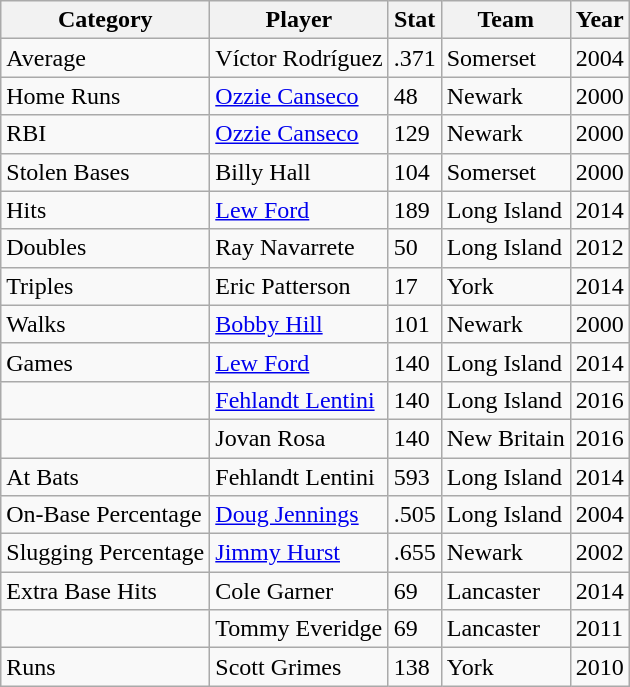<table class="wikitable">
<tr>
<th>Category</th>
<th>Player</th>
<th>Stat</th>
<th>Team</th>
<th>Year</th>
</tr>
<tr>
<td>Average</td>
<td>Víctor Rodríguez</td>
<td>.371</td>
<td>Somerset</td>
<td>2004</td>
</tr>
<tr>
<td>Home Runs</td>
<td><a href='#'>Ozzie Canseco</a></td>
<td>48</td>
<td>Newark</td>
<td>2000</td>
</tr>
<tr>
<td>RBI</td>
<td><a href='#'>Ozzie Canseco</a></td>
<td>129</td>
<td>Newark</td>
<td>2000</td>
</tr>
<tr>
<td>Stolen Bases</td>
<td>Billy Hall</td>
<td>104</td>
<td>Somerset</td>
<td>2000</td>
</tr>
<tr>
<td>Hits</td>
<td><a href='#'>Lew Ford</a></td>
<td>189</td>
<td>Long Island</td>
<td>2014</td>
</tr>
<tr>
<td>Doubles</td>
<td>Ray Navarrete</td>
<td>50</td>
<td>Long Island</td>
<td>2012</td>
</tr>
<tr>
<td>Triples</td>
<td>Eric Patterson</td>
<td>17</td>
<td>York</td>
<td>2014</td>
</tr>
<tr>
<td>Walks</td>
<td><a href='#'>Bobby Hill</a></td>
<td>101</td>
<td>Newark</td>
<td>2000</td>
</tr>
<tr>
<td>Games</td>
<td><a href='#'>Lew Ford</a></td>
<td>140</td>
<td>Long Island</td>
<td>2014</td>
</tr>
<tr>
<td></td>
<td><a href='#'>Fehlandt Lentini</a></td>
<td>140</td>
<td>Long Island</td>
<td>2016</td>
</tr>
<tr>
<td></td>
<td>Jovan Rosa</td>
<td>140</td>
<td>New Britain</td>
<td>2016</td>
</tr>
<tr>
<td>At Bats</td>
<td>Fehlandt Lentini</td>
<td>593</td>
<td>Long Island</td>
<td>2014</td>
</tr>
<tr>
<td>On-Base Percentage</td>
<td><a href='#'>Doug Jennings</a></td>
<td>.505</td>
<td>Long Island</td>
<td>2004</td>
</tr>
<tr>
<td>Slugging Percentage</td>
<td><a href='#'>Jimmy Hurst</a></td>
<td>.655</td>
<td>Newark</td>
<td>2002</td>
</tr>
<tr>
<td>Extra Base Hits</td>
<td>Cole Garner</td>
<td>69</td>
<td>Lancaster</td>
<td>2014</td>
</tr>
<tr>
<td></td>
<td>Tommy Everidge</td>
<td>69</td>
<td>Lancaster</td>
<td>2011</td>
</tr>
<tr>
<td>Runs</td>
<td>Scott Grimes</td>
<td>138</td>
<td>York</td>
<td>2010</td>
</tr>
</table>
